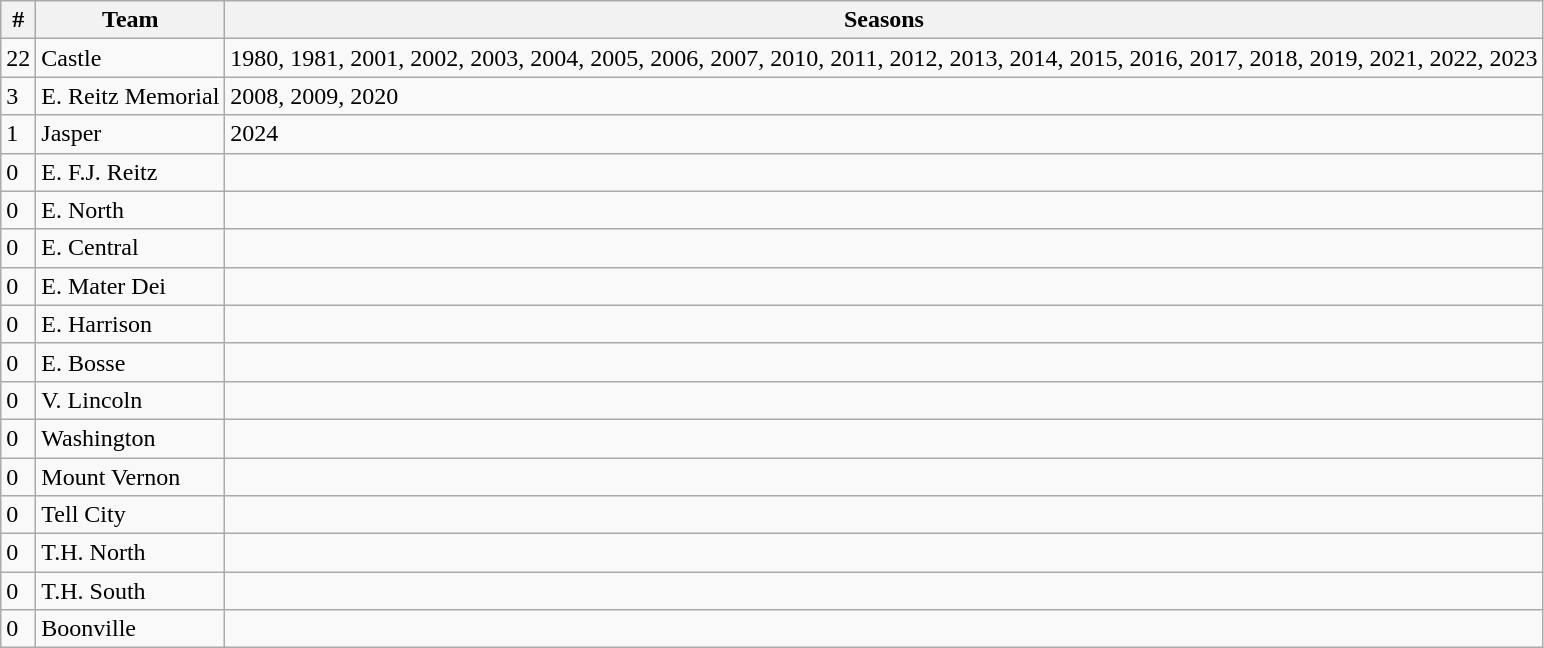<table class="wikitable" style=>
<tr>
<th>#</th>
<th>Team</th>
<th>Seasons</th>
</tr>
<tr>
<td>22</td>
<td>Castle</td>
<td>1980, 1981, 2001, 2002, 2003, 2004, 2005, 2006, 2007, 2010, 2011, 2012, 2013, 2014, 2015, 2016, 2017, 2018, 2019, 2021, 2022, 2023</td>
</tr>
<tr>
<td>3</td>
<td>E. Reitz Memorial</td>
<td>2008, 2009, 2020</td>
</tr>
<tr>
<td>1</td>
<td>Jasper</td>
<td>2024</td>
</tr>
<tr>
<td>0</td>
<td>E. F.J. Reitz</td>
<td></td>
</tr>
<tr>
<td>0</td>
<td>E. North</td>
<td></td>
</tr>
<tr>
<td>0</td>
<td>E. Central</td>
<td></td>
</tr>
<tr>
<td>0</td>
<td>E. Mater Dei</td>
<td></td>
</tr>
<tr>
<td>0</td>
<td>E. Harrison</td>
<td></td>
</tr>
<tr>
<td>0</td>
<td>E. Bosse</td>
<td></td>
</tr>
<tr>
<td>0</td>
<td>V. Lincoln</td>
<td></td>
</tr>
<tr>
<td>0</td>
<td>Washington</td>
<td></td>
</tr>
<tr>
<td>0</td>
<td>Mount Vernon</td>
<td></td>
</tr>
<tr>
<td>0</td>
<td>Tell City</td>
<td></td>
</tr>
<tr>
<td>0</td>
<td>T.H. North</td>
<td></td>
</tr>
<tr>
<td>0</td>
<td>T.H. South</td>
<td></td>
</tr>
<tr>
<td>0</td>
<td>Boonville</td>
<td></td>
</tr>
</table>
